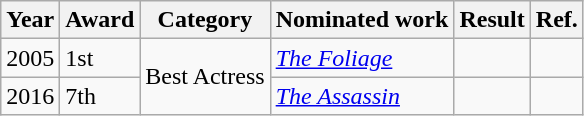<table class="wikitable">
<tr>
<th>Year</th>
<th>Award</th>
<th>Category</th>
<th>Nominated work</th>
<th>Result</th>
<th>Ref.</th>
</tr>
<tr>
<td>2005</td>
<td>1st</td>
<td rowspan=2>Best Actress</td>
<td><em><a href='#'>The Foliage</a></em></td>
<td></td>
<td></td>
</tr>
<tr>
<td>2016</td>
<td>7th</td>
<td><em><a href='#'>The Assassin</a></em></td>
<td></td>
<td></td>
</tr>
</table>
